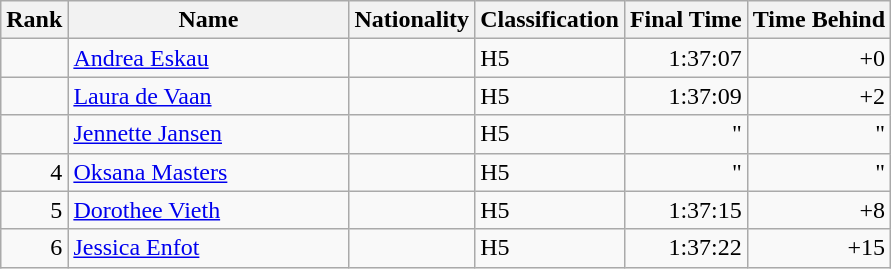<table class="wikitable sortable" style="text-align:left">
<tr>
<th width=20>Rank</th>
<th width=180>Name</th>
<th>Nationality</th>
<th>Classification</th>
<th>Final Time</th>
<th>Time Behind</th>
</tr>
<tr>
<td align=right></td>
<td><a href='#'>Andrea Eskau</a></td>
<td></td>
<td>H5</td>
<td align=right>1:37:07</td>
<td align=right>+0</td>
</tr>
<tr>
<td align=right></td>
<td><a href='#'>Laura de Vaan</a></td>
<td></td>
<td>H5</td>
<td align=right>1:37:09</td>
<td align=right>+2</td>
</tr>
<tr>
<td align=right></td>
<td><a href='#'>Jennette Jansen</a></td>
<td></td>
<td>H5</td>
<td align=right>"</td>
<td align=right>"</td>
</tr>
<tr>
<td align=right>4</td>
<td><a href='#'>Oksana Masters</a></td>
<td></td>
<td>H5</td>
<td align=right>"</td>
<td align=right>"</td>
</tr>
<tr>
<td align=right>5</td>
<td><a href='#'>Dorothee Vieth</a></td>
<td></td>
<td>H5</td>
<td align=right>1:37:15</td>
<td align=right>+8</td>
</tr>
<tr>
<td align=right>6</td>
<td><a href='#'>Jessica Enfot</a></td>
<td></td>
<td>H5</td>
<td align=right>1:37:22</td>
<td align=right>+15</td>
</tr>
</table>
